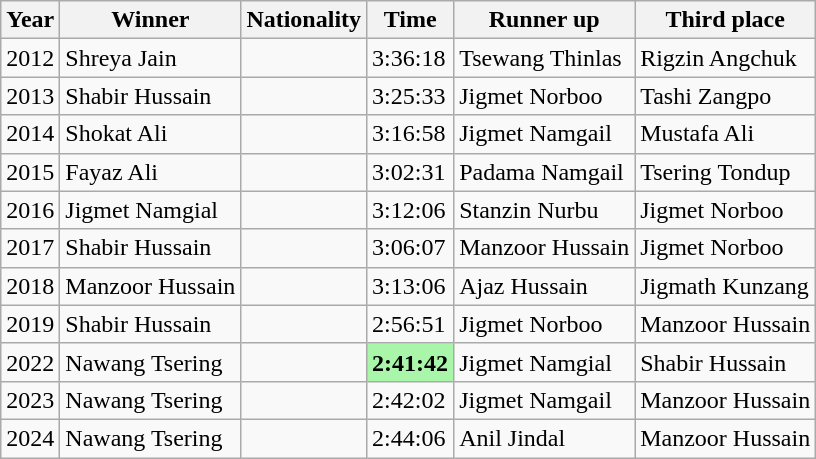<table class="wikitable">
<tr>
<th>Year</th>
<th>Winner</th>
<th>Nationality</th>
<th>Time</th>
<th>Runner up</th>
<th>Third place</th>
</tr>
<tr>
<td>2012</td>
<td>Shreya Jain</td>
<td></td>
<td>3:36:18</td>
<td>Tsewang Thinlas</td>
<td>Rigzin Angchuk</td>
</tr>
<tr>
<td>2013</td>
<td>Shabir Hussain</td>
<td></td>
<td>3:25:33</td>
<td>Jigmet Norboo</td>
<td>Tashi Zangpo</td>
</tr>
<tr>
<td>2014</td>
<td>Shokat Ali</td>
<td></td>
<td>3:16:58</td>
<td>Jigmet Namgail</td>
<td>Mustafa Ali</td>
</tr>
<tr>
<td>2015</td>
<td>Fayaz Ali</td>
<td></td>
<td>3:02:31</td>
<td>Padama Namgail</td>
<td>Tsering Tondup</td>
</tr>
<tr>
<td>2016</td>
<td>Jigmet Namgial</td>
<td></td>
<td>3:12:06</td>
<td>Stanzin Nurbu</td>
<td>Jigmet Norboo</td>
</tr>
<tr>
<td>2017</td>
<td>Shabir Hussain</td>
<td></td>
<td>3:06:07</td>
<td>Manzoor Hussain</td>
<td>Jigmet Norboo</td>
</tr>
<tr>
<td>2018</td>
<td>Manzoor Hussain</td>
<td></td>
<td>3:13:06</td>
<td>Ajaz Hussain</td>
<td>Jigmath Kunzang</td>
</tr>
<tr>
<td>2019</td>
<td>Shabir Hussain</td>
<td></td>
<td>2:56:51</td>
<td>Jigmet Norboo</td>
<td>Manzoor Hussain</td>
</tr>
<tr>
<td>2022</td>
<td>Nawang Tsering</td>
<td></td>
<td bgcolor=#A9F5A9><strong>2:41:42</strong></td>
<td>Jigmet Namgial</td>
<td>Shabir Hussain</td>
</tr>
<tr>
<td>2023</td>
<td>Nawang Tsering</td>
<td></td>
<td>2:42:02</td>
<td>Jigmet Namgail</td>
<td>Manzoor Hussain</td>
</tr>
<tr>
<td>2024</td>
<td>Nawang Tsering</td>
<td></td>
<td>2:44:06</td>
<td>Anil Jindal</td>
<td>Manzoor Hussain</td>
</tr>
</table>
